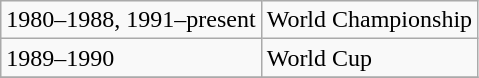<table class="wikitable">
<tr>
<td>1980–1988, 1991–present</td>
<td>World Championship</td>
</tr>
<tr>
<td>1989–1990</td>
<td>World Cup</td>
</tr>
<tr>
</tr>
</table>
